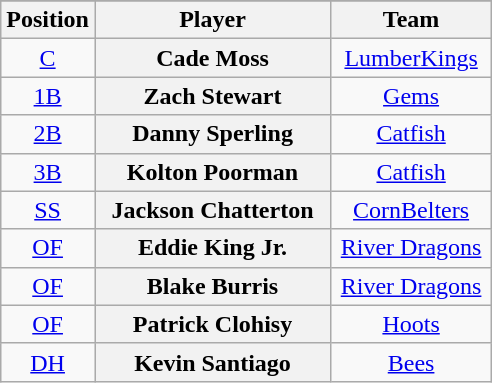<table class="wikitable sortable plainrowheaders" style="text-align:center;">
<tr>
</tr>
<tr>
<th scope="col">Position</th>
<th scope="col" style="width:150px;">Player</th>
<th scope="col" style="width:100px;">Team</th>
</tr>
<tr>
<td><a href='#'>C</a></td>
<th scope="row" style="text-align:center">Cade Moss</th>
<td><a href='#'>LumberKings</a></td>
</tr>
<tr>
<td><a href='#'>1B</a></td>
<th scope="row" style="text-align:center">Zach Stewart</th>
<td><a href='#'>Gems</a></td>
</tr>
<tr>
<td><a href='#'>2B</a></td>
<th scope="row" style="text-align:center">Danny Sperling</th>
<td><a href='#'>Catfish</a></td>
</tr>
<tr>
<td><a href='#'>3B</a></td>
<th scope="row" style="text-align:center">Kolton Poorman</th>
<td><a href='#'>Catfish</a></td>
</tr>
<tr>
<td><a href='#'>SS</a></td>
<th scope="row" style="text-align:center">Jackson Chatterton</th>
<td><a href='#'>CornBelters</a></td>
</tr>
<tr>
<td><a href='#'>OF</a></td>
<th scope="row" style="text-align:center">Eddie King Jr.</th>
<td><a href='#'>River Dragons</a></td>
</tr>
<tr>
<td><a href='#'>OF</a></td>
<th scope="row" style="text-align:center">Blake Burris</th>
<td><a href='#'>River Dragons</a></td>
</tr>
<tr>
<td><a href='#'>OF</a></td>
<th scope="row" style="text-align:center">Patrick Clohisy</th>
<td><a href='#'>Hoots</a></td>
</tr>
<tr>
<td><a href='#'>DH</a></td>
<th scope="row" style="text-align:center">Kevin Santiago</th>
<td><a href='#'>Bees</a></td>
</tr>
</table>
